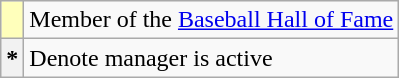<table class=wikitable>
<tr>
<th scope="row" style="background:#ffb;"></th>
<td>Member of the <a href='#'>Baseball Hall of Fame</a></td>
</tr>
<tr>
<th scope="row">*</th>
<td>Denote manager is active</td>
</tr>
</table>
